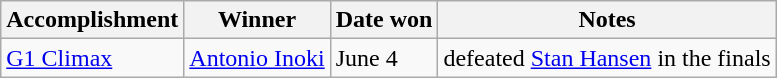<table class="wikitable">
<tr>
<th>Accomplishment</th>
<th>Winner</th>
<th>Date won</th>
<th>Notes</th>
</tr>
<tr>
<td><a href='#'>G1 Climax</a></td>
<td><a href='#'>Antonio Inoki</a></td>
<td>June 4</td>
<td>defeated <a href='#'>Stan Hansen</a> in the finals</td>
</tr>
</table>
